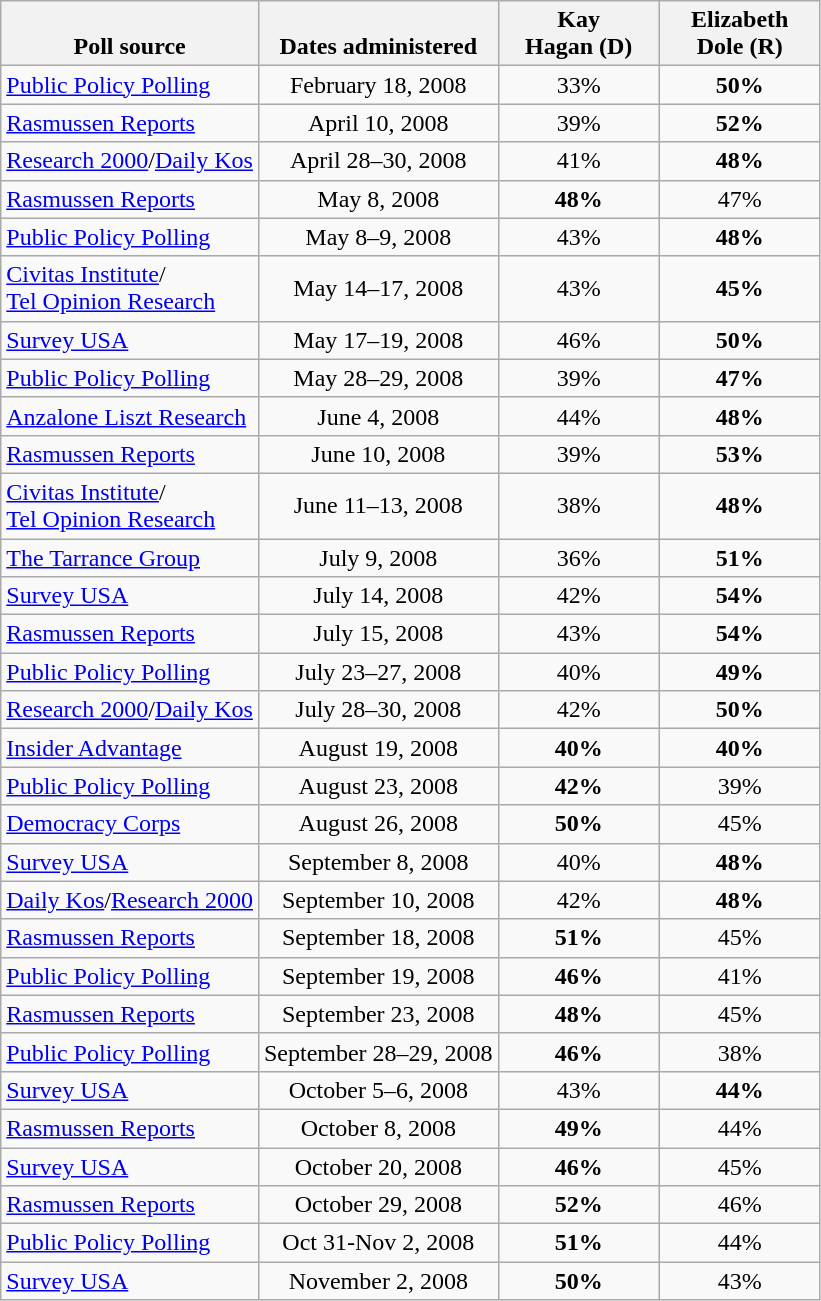<table class="wikitable" style="text-align:center">
<tr valign=bottom>
<th>Poll source</th>
<th>Dates administered</th>
<th style="width:100px;">Kay<br>Hagan (D)</th>
<th style="width:100px;">Elizabeth<br>Dole (R)</th>
</tr>
<tr>
<td align=left><a href='#'>Public Policy Polling</a></td>
<td>February 18, 2008</td>
<td>33%</td>
<td><strong>50%</strong></td>
</tr>
<tr>
<td align=left><a href='#'>Rasmussen Reports</a></td>
<td>April 10, 2008</td>
<td>39%</td>
<td><strong>52%</strong></td>
</tr>
<tr>
<td align=left><a href='#'>Research 2000</a>/<a href='#'>Daily Kos</a></td>
<td>April 28–30, 2008</td>
<td>41%</td>
<td><strong>48%</strong></td>
</tr>
<tr>
<td align=left><a href='#'>Rasmussen Reports</a></td>
<td>May 8, 2008</td>
<td><strong>48%</strong></td>
<td>47%</td>
</tr>
<tr>
<td align=left><a href='#'>Public Policy Polling</a></td>
<td>May 8–9, 2008</td>
<td>43%</td>
<td><strong>48%</strong></td>
</tr>
<tr>
<td align=left><a href='#'>Civitas Institute</a>/<a href='#'><br>Tel Opinion Research</a></td>
<td>May 14–17, 2008</td>
<td>43%</td>
<td><strong>45%</strong></td>
</tr>
<tr>
<td align=left><a href='#'>Survey USA</a></td>
<td>May 17–19, 2008</td>
<td>46%</td>
<td><strong>50%</strong></td>
</tr>
<tr>
<td align=left><a href='#'>Public Policy Polling</a></td>
<td>May 28–29, 2008</td>
<td>39%</td>
<td><strong>47%</strong></td>
</tr>
<tr>
<td align=left><a href='#'>Anzalone Liszt Research</a></td>
<td>June 4, 2008</td>
<td>44%</td>
<td><strong>48%</strong></td>
</tr>
<tr>
<td align=left><a href='#'>Rasmussen Reports</a></td>
<td>June 10, 2008</td>
<td>39%</td>
<td><strong>53%</strong></td>
</tr>
<tr>
<td align=left><a href='#'>Civitas Institute</a>/<a href='#'><br>Tel Opinion Research</a></td>
<td>June 11–13, 2008</td>
<td>38%</td>
<td><strong>48%</strong></td>
</tr>
<tr>
<td align=left><a href='#'>The Tarrance Group</a></td>
<td>July 9, 2008</td>
<td>36%</td>
<td><strong>51%</strong></td>
</tr>
<tr>
<td align=left><a href='#'>Survey USA</a></td>
<td>July 14, 2008</td>
<td>42%</td>
<td><strong>54%</strong></td>
</tr>
<tr>
<td align=left><a href='#'>Rasmussen Reports</a></td>
<td>July 15, 2008</td>
<td>43%</td>
<td><strong>54%</strong></td>
</tr>
<tr>
<td align=left><a href='#'>Public Policy Polling</a></td>
<td>July 23–27, 2008</td>
<td>40%</td>
<td><strong>49%</strong></td>
</tr>
<tr>
<td align=left><a href='#'>Research 2000</a>/<a href='#'>Daily Kos</a></td>
<td>July 28–30, 2008</td>
<td>42%</td>
<td><strong>50%</strong></td>
</tr>
<tr>
<td align=left><a href='#'>Insider Advantage</a></td>
<td>August 19, 2008</td>
<td><strong>40%</strong></td>
<td><strong>40%</strong></td>
</tr>
<tr>
<td align=left><a href='#'>Public Policy Polling</a></td>
<td>August 23, 2008</td>
<td><strong>42%</strong></td>
<td>39%</td>
</tr>
<tr>
<td align=left><a href='#'>Democracy Corps</a></td>
<td>August 26, 2008</td>
<td><strong>50%</strong></td>
<td>45%</td>
</tr>
<tr>
<td align=left><a href='#'>Survey USA</a></td>
<td>September 8, 2008</td>
<td>40%</td>
<td><strong>48%</strong></td>
</tr>
<tr>
<td align=left><a href='#'>Daily Kos</a>/<a href='#'>Research 2000</a></td>
<td>September 10, 2008</td>
<td>42%</td>
<td><strong>48%</strong></td>
</tr>
<tr>
<td align=left><a href='#'>Rasmussen Reports</a></td>
<td>September 18, 2008</td>
<td><strong>51%</strong></td>
<td>45%</td>
</tr>
<tr>
<td align=left><a href='#'>Public Policy Polling</a></td>
<td>September 19, 2008</td>
<td><strong>46%</strong></td>
<td>41%</td>
</tr>
<tr>
<td align=left><a href='#'>Rasmussen Reports</a></td>
<td>September 23, 2008</td>
<td><strong>48%</strong></td>
<td>45%</td>
</tr>
<tr>
<td align=left><a href='#'>Public Policy Polling</a></td>
<td>September 28–29, 2008</td>
<td><strong>46%</strong></td>
<td>38%</td>
</tr>
<tr>
<td align=left><a href='#'>Survey USA</a></td>
<td>October 5–6, 2008</td>
<td>43%</td>
<td><strong>44%</strong></td>
</tr>
<tr>
<td align=left><a href='#'>Rasmussen Reports</a></td>
<td>October 8, 2008</td>
<td><strong>49%</strong></td>
<td>44%</td>
</tr>
<tr>
<td align=left><a href='#'>Survey USA</a></td>
<td>October 20, 2008</td>
<td><strong>46%</strong></td>
<td>45%</td>
</tr>
<tr>
<td align=left><a href='#'>Rasmussen Reports</a></td>
<td>October 29, 2008</td>
<td><strong>52%</strong></td>
<td>46%</td>
</tr>
<tr>
<td align=left><a href='#'>Public Policy Polling</a></td>
<td>Oct 31-Nov 2, 2008</td>
<td><strong>51%</strong></td>
<td>44%</td>
</tr>
<tr>
<td align=left><a href='#'>Survey USA</a></td>
<td>November 2, 2008</td>
<td><strong>50%</strong></td>
<td>43%</td>
</tr>
</table>
